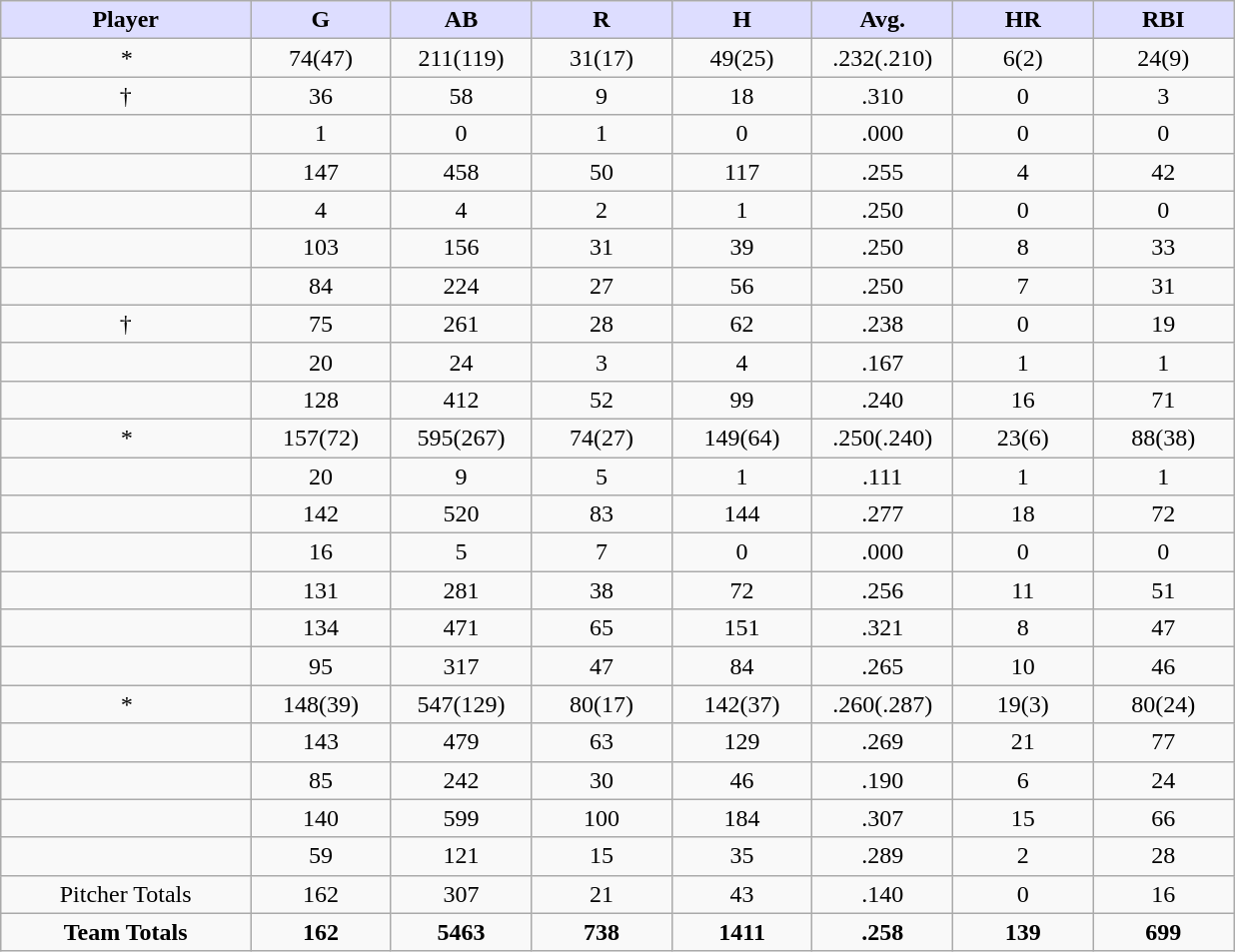<table class="wikitable sortable">
<tr>
<th style="background:#ddf; width:16%;">Player</th>
<th style="background:#ddf; width:9%;">G</th>
<th style="background:#ddf; width:9%;">AB</th>
<th style="background:#ddf; width:9%;">R</th>
<th style="background:#ddf; width:9%;">H</th>
<th style="background:#ddf; width:9%;">Avg.</th>
<th style="background:#ddf; width:9%;">HR</th>
<th style="background:#ddf; width:9%;">RBI</th>
</tr>
<tr style="text-align:center;">
<td> <em>*</em></td>
<td>74(47)</td>
<td>211(119)</td>
<td>31(17)</td>
<td>49(25)</td>
<td>.232(.210)</td>
<td>6(2)</td>
<td>24(9)</td>
</tr>
<tr style="text-align:center;">
<td> †</td>
<td>36</td>
<td>58</td>
<td>9</td>
<td>18</td>
<td>.310</td>
<td>0</td>
<td>3</td>
</tr>
<tr style="text-align:center;">
<td></td>
<td>1</td>
<td>0</td>
<td>1</td>
<td>0</td>
<td>.000</td>
<td>0</td>
<td>0</td>
</tr>
<tr style="text-align:center;">
<td></td>
<td>147</td>
<td>458</td>
<td>50</td>
<td>117</td>
<td>.255</td>
<td>4</td>
<td>42</td>
</tr>
<tr style="text-align:center;">
<td></td>
<td>4</td>
<td>4</td>
<td>2</td>
<td>1</td>
<td>.250</td>
<td>0</td>
<td>0</td>
</tr>
<tr style="text-align:center;">
<td></td>
<td>103</td>
<td>156</td>
<td>31</td>
<td>39</td>
<td>.250</td>
<td>8</td>
<td>33</td>
</tr>
<tr style="text-align:center;">
<td></td>
<td>84</td>
<td>224</td>
<td>27</td>
<td>56</td>
<td>.250</td>
<td>7</td>
<td>31</td>
</tr>
<tr style="text-align:center;">
<td> †</td>
<td>75</td>
<td>261</td>
<td>28</td>
<td>62</td>
<td>.238</td>
<td>0</td>
<td>19</td>
</tr>
<tr style="text-align:center;">
<td></td>
<td>20</td>
<td>24</td>
<td>3</td>
<td>4</td>
<td>.167</td>
<td>1</td>
<td>1</td>
</tr>
<tr style="text-align:center;">
<td></td>
<td>128</td>
<td>412</td>
<td>52</td>
<td>99</td>
<td>.240</td>
<td>16</td>
<td>71</td>
</tr>
<tr style="text-align:center;">
<td> <em>*</em></td>
<td>157(72)</td>
<td>595(267)</td>
<td>74(27)</td>
<td>149(64)</td>
<td>.250(.240)</td>
<td>23(6)</td>
<td>88(38)</td>
</tr>
<tr style="text-align:center;">
<td></td>
<td>20</td>
<td>9</td>
<td>5</td>
<td>1</td>
<td>.111</td>
<td>1</td>
<td>1</td>
</tr>
<tr style="text-align:center;">
<td></td>
<td>142</td>
<td>520</td>
<td>83</td>
<td>144</td>
<td>.277</td>
<td>18</td>
<td>72</td>
</tr>
<tr style="text-align:center;">
<td></td>
<td>16</td>
<td>5</td>
<td>7</td>
<td>0</td>
<td>.000</td>
<td>0</td>
<td>0</td>
</tr>
<tr style="text-align:center;">
<td></td>
<td>131</td>
<td>281</td>
<td>38</td>
<td>72</td>
<td>.256</td>
<td>11</td>
<td>51</td>
</tr>
<tr style="text-align:center;">
<td></td>
<td>134</td>
<td>471</td>
<td>65</td>
<td>151</td>
<td>.321</td>
<td>8</td>
<td>47</td>
</tr>
<tr style="text-align:center;">
<td></td>
<td>95</td>
<td>317</td>
<td>47</td>
<td>84</td>
<td>.265</td>
<td>10</td>
<td>46</td>
</tr>
<tr style="text-align:center;">
<td> <em>*</em></td>
<td>148(39)</td>
<td>547(129)</td>
<td>80(17)</td>
<td>142(37)</td>
<td>.260(.287)</td>
<td>19(3)</td>
<td>80(24)</td>
</tr>
<tr style="text-align:center;">
<td></td>
<td>143</td>
<td>479</td>
<td>63</td>
<td>129</td>
<td>.269</td>
<td>21</td>
<td>77</td>
</tr>
<tr style="text-align:center;">
<td></td>
<td>85</td>
<td>242</td>
<td>30</td>
<td>46</td>
<td>.190</td>
<td>6</td>
<td>24</td>
</tr>
<tr style="text-align:center;">
<td></td>
<td>140</td>
<td>599</td>
<td>100</td>
<td>184</td>
<td>.307</td>
<td>15</td>
<td>66</td>
</tr>
<tr style="text-align:center;">
<td></td>
<td>59</td>
<td>121</td>
<td>15</td>
<td>35</td>
<td>.289</td>
<td>2</td>
<td>28</td>
</tr>
<tr style="text-align:center;">
<td>Pitcher Totals</td>
<td>162</td>
<td>307</td>
<td>21</td>
<td>43</td>
<td>.140</td>
<td>0</td>
<td>16</td>
</tr>
<tr style="text-align:center;">
<td><strong>Team Totals</strong></td>
<td><strong>162</strong></td>
<td><strong>5463</strong></td>
<td><strong>738</strong></td>
<td><strong>1411</strong></td>
<td><strong>.258</strong></td>
<td><strong>139</strong></td>
<td><strong>699</strong></td>
</tr>
</table>
